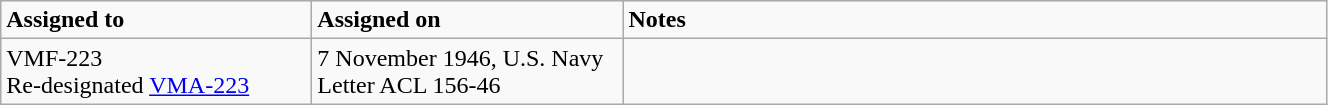<table class="wikitable" style="width: 70%;">
<tr>
<td style="width: 200px;"><strong>Assigned to</strong></td>
<td style="width: 200px;"><strong>Assigned on</strong></td>
<td><strong>Notes</strong></td>
</tr>
<tr>
<td>VMF-223<br>Re-designated <a href='#'>VMA-223</a></td>
<td>7 November 1946, U.S. Navy Letter ACL 156-46</td>
<td></td>
</tr>
</table>
